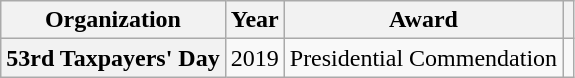<table class="wikitable plainrowheaders sortable" style="width:auto%">
<tr>
<th scope="col">Organization</th>
<th scope="col">Year</th>
<th scope="col">Award</th>
<th scope="col" class="unsortable"></th>
</tr>
<tr>
<th scope="row">53rd Taxpayers' Day</th>
<td style="text-align:center">2019</td>
<td>Presidential Commendation</td>
<td style="text-align:center"></td>
</tr>
</table>
